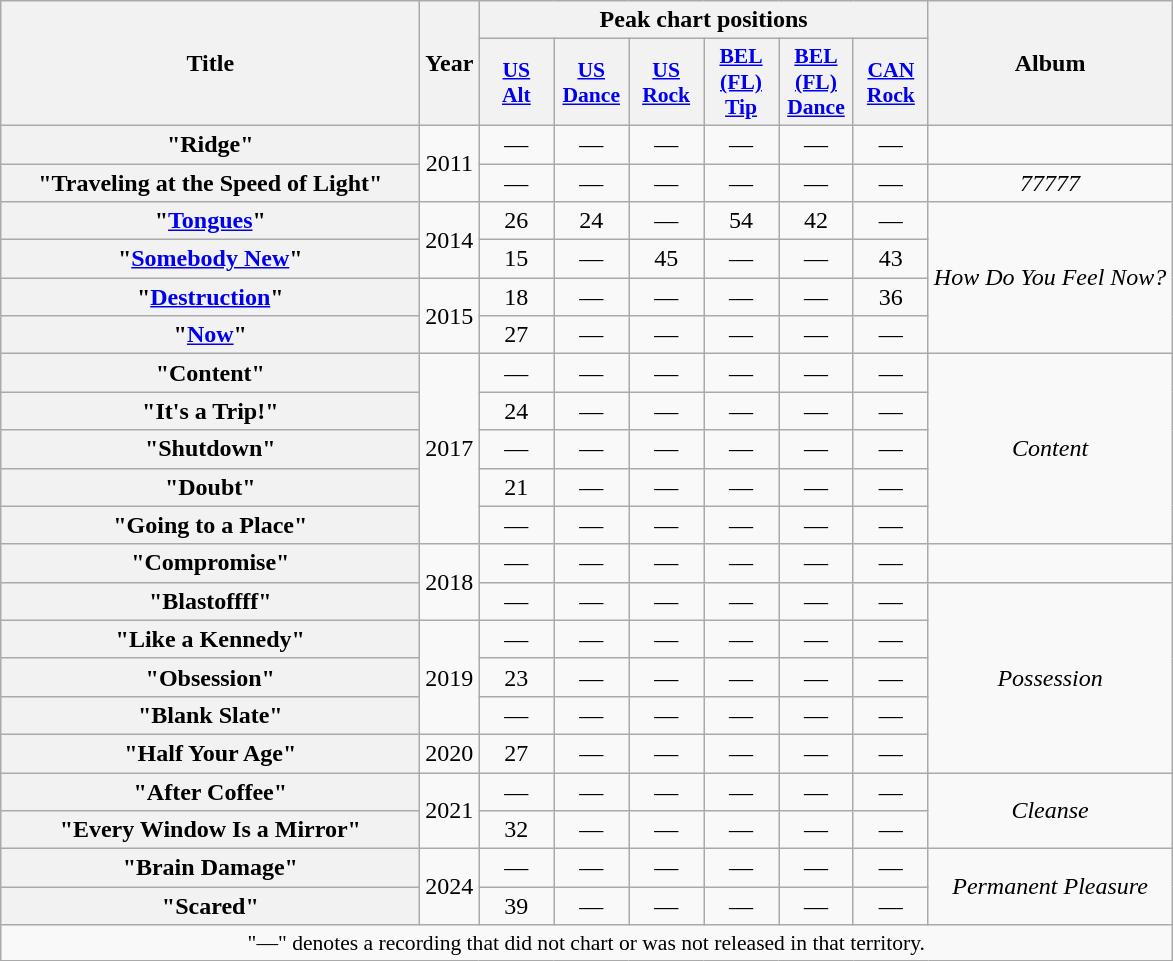<table class="wikitable plainrowheaders" style="text-align:center;">
<tr>
<th scope="col" rowspan="2" style="width:17em;">Title</th>
<th scope="col" rowspan="2">Year</th>
<th scope="col" colspan="6">Peak chart positions</th>
<th scope="col" rowspan="2">Album</th>
</tr>
<tr>
<th scope="col" style="width:3em;font-size:90%;"><a href='#'>US<br>Alt</a><br></th>
<th scope="col" style="width:3em;font-size:90%;"><a href='#'>US<br>Dance</a><br></th>
<th scope="col" style="width:3em;font-size:90%;"><a href='#'>US<br>Rock</a><br></th>
<th scope="col" style="width:3em;font-size:90%;"><a href='#'>BEL<br>(FL)<br>Tip</a><br></th>
<th scope="col" style="width:3em;font-size:90%;"><a href='#'>BEL<br>(FL)<br>Dance</a><br></th>
<th scope="col" style="width:3em;font-size:90%;"><a href='#'>CAN<br>Rock</a><br></th>
</tr>
<tr>
<th scope="row">"Ridge"</th>
<td rowspan="2">2011</td>
<td>—</td>
<td>—</td>
<td>—</td>
<td>—</td>
<td>—</td>
<td>—</td>
<td></td>
</tr>
<tr>
<th scope="row">"Traveling at the Speed of Light"</th>
<td>—</td>
<td>—</td>
<td>—</td>
<td>—</td>
<td>—</td>
<td>—</td>
<td><em>77777</em></td>
</tr>
<tr>
<th scope="row">"<a href='#'>Tongues</a>"<br></th>
<td rowspan="2">2014</td>
<td>26</td>
<td>24</td>
<td>—</td>
<td>54</td>
<td>42</td>
<td>—</td>
<td rowspan="4"><em>How Do You Feel Now?</em></td>
</tr>
<tr>
<th scope="row">"<a href='#'>Somebody New</a>"</th>
<td>15</td>
<td>—</td>
<td>45</td>
<td>—</td>
<td>—</td>
<td>43</td>
</tr>
<tr>
<th scope="row">"<a href='#'>Destruction</a>"</th>
<td rowspan="2">2015</td>
<td>18</td>
<td>—</td>
<td>—</td>
<td>—</td>
<td>—</td>
<td>36</td>
</tr>
<tr>
<th scope="row">"<a href='#'>Now</a>"</th>
<td>27</td>
<td>—</td>
<td>—</td>
<td>—</td>
<td>—</td>
<td>—</td>
</tr>
<tr>
<th scope="row">"Content"</th>
<td rowspan="5">2017</td>
<td>—</td>
<td>—</td>
<td>—</td>
<td>—</td>
<td>—</td>
<td>—</td>
<td rowspan="5"><em>Content</em></td>
</tr>
<tr>
<th scope="row">"It's a Trip!"</th>
<td>24</td>
<td>—</td>
<td>—</td>
<td>—</td>
<td>—</td>
<td>—</td>
</tr>
<tr>
<th scope="row">"Shutdown"</th>
<td>—</td>
<td>—</td>
<td>—</td>
<td>—</td>
<td>—</td>
<td>—</td>
</tr>
<tr>
<th scope="row">"Doubt"</th>
<td>21</td>
<td>—</td>
<td>—</td>
<td>—</td>
<td>—</td>
<td>—</td>
</tr>
<tr>
<th scope="row">"Going to a Place"</th>
<td>—</td>
<td>—</td>
<td>—</td>
<td>—</td>
<td>—</td>
<td>—</td>
</tr>
<tr>
<th scope="row">"Compromise"</th>
<td rowspan="2">2018</td>
<td>—</td>
<td>—</td>
<td>—</td>
<td>—</td>
<td>—</td>
<td>—</td>
<td></td>
</tr>
<tr>
<th scope="row">"Blastoffff"</th>
<td>—</td>
<td>—</td>
<td>—</td>
<td>—</td>
<td>—</td>
<td>—</td>
<td rowspan="5"><em>Possession</em></td>
</tr>
<tr>
<th scope="row">"Like a Kennedy"</th>
<td rowspan="3">2019</td>
<td>—</td>
<td>—</td>
<td>—</td>
<td>—</td>
<td>—</td>
<td>—</td>
</tr>
<tr>
<th scope="row">"Obsession"</th>
<td>23</td>
<td>—</td>
<td>—</td>
<td>—</td>
<td>—</td>
<td>—</td>
</tr>
<tr>
<th scope="row">"Blank Slate"</th>
<td>—</td>
<td>—</td>
<td>—</td>
<td>—</td>
<td>—</td>
<td>—</td>
</tr>
<tr>
<th scope="row">"Half Your Age"</th>
<td>2020</td>
<td>27</td>
<td>—</td>
<td>—</td>
<td>—</td>
<td>—</td>
<td>—</td>
</tr>
<tr>
<th scope="row">"After Coffee"</th>
<td rowspan="2">2021</td>
<td>—</td>
<td>—</td>
<td>—</td>
<td>—</td>
<td>—</td>
<td>—</td>
<td rowspan="2"><em>Cleanse</em></td>
</tr>
<tr>
<th scope="row">"Every Window Is a Mirror"</th>
<td>32</td>
<td>—</td>
<td>—</td>
<td>—</td>
<td>—</td>
<td>—</td>
</tr>
<tr>
<th scope="row">"Brain Damage"</th>
<td rowspan="2">2024</td>
<td>—</td>
<td>—</td>
<td>—</td>
<td>—</td>
<td>—</td>
<td>—</td>
<td rowspan="2"><em>Permanent Pleasure</em></td>
</tr>
<tr>
<th scope="row">"Scared"</th>
<td>39</td>
<td>—</td>
<td>—</td>
<td>—</td>
<td>—</td>
<td>—</td>
</tr>
<tr>
<td colspan="11" style="font-size:90%">"—" denotes a recording that did not chart or was not released in that territory.</td>
</tr>
</table>
